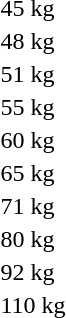<table>
<tr>
<td>45 kg</td>
<td></td>
<td></td>
<td></td>
</tr>
<tr>
<td>48 kg</td>
<td></td>
<td></td>
<td></td>
</tr>
<tr>
<td>51 kg</td>
<td></td>
<td></td>
<td></td>
</tr>
<tr>
<td>55 kg</td>
<td></td>
<td></td>
<td></td>
</tr>
<tr>
<td>60 kg</td>
<td></td>
<td></td>
<td></td>
</tr>
<tr>
<td>65 kg</td>
<td></td>
<td></td>
<td></td>
</tr>
<tr>
<td>71 kg</td>
<td></td>
<td></td>
<td></td>
</tr>
<tr>
<td>80 kg</td>
<td></td>
<td></td>
<td></td>
</tr>
<tr>
<td>92 kg</td>
<td></td>
<td></td>
<td></td>
</tr>
<tr>
<td>110 kg</td>
<td></td>
<td></td>
<td></td>
</tr>
</table>
